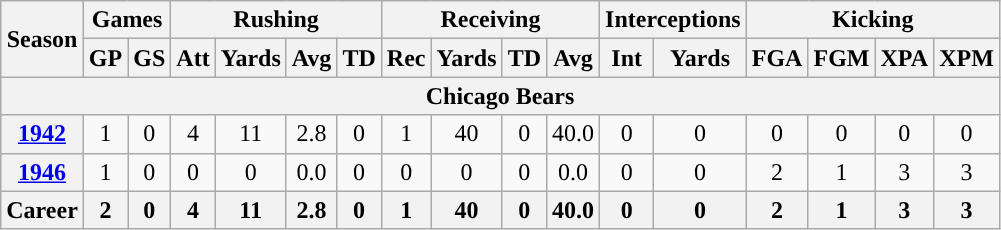<table class="wikitable" style="text-align:center;">
<tr>
<th rowspan="2">Season</th>
<th colspan="2">Games</th>
<th colspan="4">Rushing</th>
<th colspan="4">Receiving</th>
<th colspan="2">Interceptions</th>
<th colspan="4">Kicking</th>
</tr>
<tr>
<th>GP</th>
<th>GS</th>
<th>Att</th>
<th>Yards</th>
<th>Avg</th>
<th>TD</th>
<th>Rec</th>
<th>Yards</th>
<th>TD</th>
<th>Avg</th>
<th>Int</th>
<th>Yards</th>
<th>FGA</th>
<th>FGM</th>
<th>XPA</th>
<th>XPM</th>
</tr>
<tr>
<th colspan="17">Chicago Bears</th>
</tr>
<tr>
<th><a href='#'>1942</a></th>
<td>1</td>
<td>0</td>
<td>4</td>
<td>11</td>
<td>2.8</td>
<td>0</td>
<td>1</td>
<td>40</td>
<td>0</td>
<td>40.0</td>
<td>0</td>
<td>0</td>
<td>0</td>
<td>0</td>
<td>0</td>
<td>0</td>
</tr>
<tr>
<th><a href='#'>1946</a></th>
<td>1</td>
<td>0</td>
<td>0</td>
<td>0</td>
<td>0.0</td>
<td>0</td>
<td>0</td>
<td>0</td>
<td>0</td>
<td>0.0</td>
<td>0</td>
<td>0</td>
<td>2</td>
<td>1</td>
<td>3</td>
<td>3</td>
</tr>
<tr>
<th>Career</th>
<th>2</th>
<th>0</th>
<th>4</th>
<th>11</th>
<th>2.8</th>
<th>0</th>
<th>1</th>
<th>40</th>
<th>0</th>
<th>40.0</th>
<th>0</th>
<th>0</th>
<th>2</th>
<th>1</th>
<th>3</th>
<th>3</th>
</tr>
</table>
